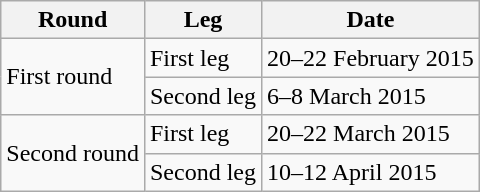<table class="wikitable">
<tr>
<th>Round</th>
<th>Leg</th>
<th>Date</th>
</tr>
<tr>
<td rowspan=2>First round</td>
<td>First leg</td>
<td>20–22 February 2015</td>
</tr>
<tr>
<td>Second leg</td>
<td>6–8 March 2015</td>
</tr>
<tr>
<td rowspan=2>Second round</td>
<td>First leg</td>
<td>20–22 March 2015</td>
</tr>
<tr>
<td>Second leg</td>
<td>10–12 April 2015</td>
</tr>
</table>
